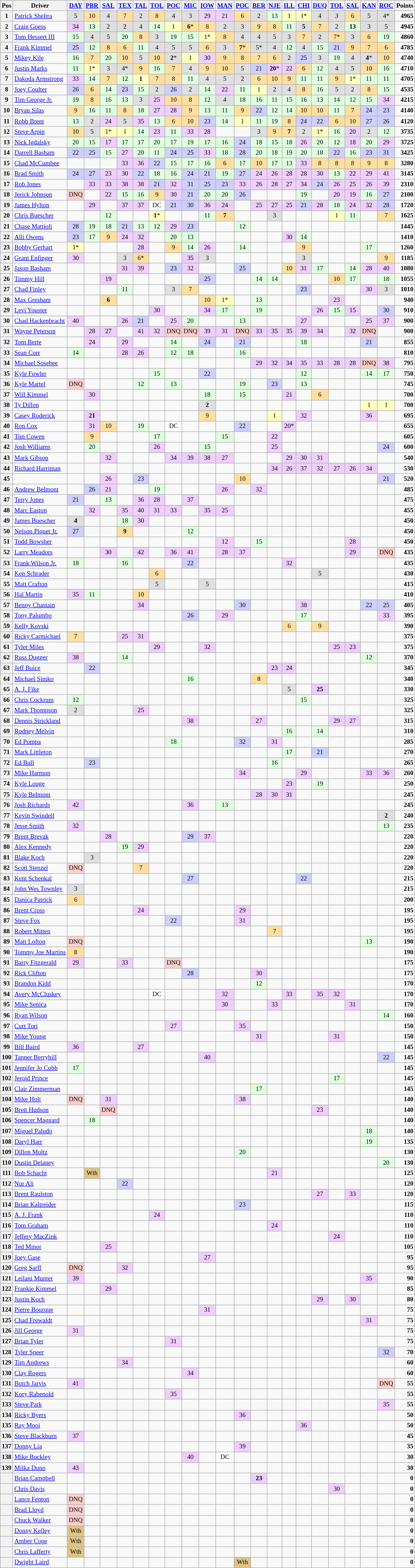<table class="wikitable" style="font-size:80%; text-align:center;">
<tr valign="top">
<th valign="middle">Pos</th>
<th valign="middle">Driver</th>
<th><a href='#'>DAY</a></th>
<th><a href='#'>PBR</a></th>
<th><a href='#'>SAL</a></th>
<th><a href='#'>TEX</a></th>
<th><a href='#'>TAL</a></th>
<th><a href='#'>TOL</a></th>
<th><a href='#'>POC</a></th>
<th><a href='#'>MIC</a></th>
<th><a href='#'>IOW</a></th>
<th><a href='#'>MAN</a></th>
<th><a href='#'>POC</a></th>
<th><a href='#'>BER</a></th>
<th><a href='#'>NJE</a></th>
<th><a href='#'>ILL</a></th>
<th><a href='#'>CHI</a></th>
<th><a href='#'>DUQ</a></th>
<th><a href='#'>TOL</a></th>
<th><a href='#'>SAL</a></th>
<th><a href='#'>KAN</a></th>
<th><a href='#'>ROC</a></th>
<th valign="center">Points</th>
</tr>
<tr>
<th>1</th>
<td align="left"><a href='#'>Patrick Sheltra</a></td>
<td style="background:#DFDFDF;">5</td>
<td style="background:#FFDF9F;">10</td>
<td style="background:#DFDFDF;">4</td>
<td style="background:#FFDF9F;">7</td>
<td style="background:#DFDFDF;">2</td>
<td style="background:#FFDF9F;">8</td>
<td style="background:#DFDFDF;">4</td>
<td style="background:#DFDFDF;">3</td>
<td style="background:#EFCFFF;">29</td>
<td style="background:#EFCFFF;">21</td>
<td style="background:#FFDF9F;">6</td>
<td style="background:#DFDFDF;">2</td>
<td style="background:#DFFFDF;">13</td>
<td style="background:#FFFFBF;">1</td>
<td style="background:#FFFFBF;">1*</td>
<td style="background:#DFDFDF;">4</td>
<td style="background:#DFDFDF;"><em>3</em></td>
<td style="background:#FFDF9F;">6</td>
<td style="background:#DFDFDF;">5</td>
<td style="background:#DFDFDF;">4*</td>
<td align="right"><strong>4965</strong></td>
</tr>
<tr>
<th>2</th>
<td align="left"><a href='#'>Craig Goess</a></td>
<td style="background:#EFCFFF;">34</td>
<td style="background:#DFFFDF;">13</td>
<td style="background:#DFDFDF;">2</td>
<td style="background:#DFDFDF;">2</td>
<td style="background:#DFDFDF;">4</td>
<td style="background:#DFFFDF;">14</td>
<td style="background:#FFFFBF;">1</td>
<td style="background:#FFDF9F;"><strong>6</strong>*</td>
<td style="background:#FFDF9F;">8</td>
<td style="background:#DFDFDF;">2</td>
<td style="background:#DFDFDF;">3</td>
<td style="background:#FFDF9F;">9</td>
<td style="background:#FFDF9F;">8</td>
<td style="background:#DFFFDF;">11</td>
<td style="background:#DFDFDF;"><strong>5</strong></td>
<td style="background:#FFDF9F;">7</td>
<td style="background:#DFDFDF;">2</td>
<td style="background:#DFFFDF;"><strong>13</strong></td>
<td style="background:#DFDFDF;">3</td>
<td style="background:#DFDFDF;">5</td>
<td align="right"><strong>4945</strong></td>
</tr>
<tr>
<th>3</th>
<td align="left"><a href='#'>Tom Hessert III</a></td>
<td style="background:#DFFFDF;">15</td>
<td style="background:#DFDFDF;">4</td>
<td style="background:#DFDFDF;">5</td>
<td style="background:#DFFFDF;">20</td>
<td style="background:#FFDF9F;">8</td>
<td style="background:#DFDFDF;">3</td>
<td style="background:#DFFFDF;">19</td>
<td style="background:#DFFFDF;">15</td>
<td style="background:#FFFFBF;">1*</td>
<td style="background:#FFDF9F;">8</td>
<td style="background:#DFDFDF;">4</td>
<td style="background:#DFDFDF;">4</td>
<td style="background:#DFDFDF;">5</td>
<td style="background:#DFDFDF;">3</td>
<td style="background:#FFDF9F;">7</td>
<td style="background:#DFDFDF;">2</td>
<td style="background:#FFDF9F;">7*</td>
<td style="background:#DFDFDF;">3</td>
<td style="background:#FFDF9F;">6</td>
<td style="background:#DFFFDF;">19</td>
<td align="right"><strong>4860</strong></td>
</tr>
<tr>
<th>4</th>
<td align="left"><a href='#'>Frank Kimmel</a></td>
<td style="background:#CFCFFF;">25</td>
<td style="background:#DFFFDF;">12</td>
<td style="background:#FFDF9F;">8</td>
<td style="background:#FFDF9F;">6</td>
<td style="background:#DFFFDF;">11</td>
<td style="background:#DFDFDF;">4</td>
<td style="background:#DFDFDF;">5</td>
<td style="background:#DFDFDF;">5</td>
<td style="background:#FFDF9F;">6</td>
<td style="background:#DFDFDF;">3</td>
<td style="background:#FDDF9F;"><strong>7</strong>*</td>
<td style="background:#DFDFDF;">5*</td>
<td style="background:#DFDFDF;">4</td>
<td style="background:#DFFFDF;">12</td>
<td style="background:#DFDFDF;">4</td>
<td style="background:#DFFFDF;">15</td>
<td style="background:#CFCFFF;">21</td>
<td style="background:#FFDF9F;">9</td>
<td style="background:#FFDF9F;">7</td>
<td style="background:#FFDF9F;">6</td>
<td align="right"><strong>4785</strong></td>
</tr>
<tr>
<th>5</th>
<td align="left"><a href='#'>Mikey Kile</a></td>
<td style="background:#DFFFDF;">16</td>
<td style="background:#FFDF9F;">7</td>
<td style="background:#DFFFDF;">20</td>
<td style="background:#FFDF9F;">10</td>
<td style="background:#DFDFDF;">5</td>
<td style="background:#FFDF9F;">10</td>
<td style="background:#DFDFDF;"><strong>2</strong>*</td>
<td style="background:#FFFFBF;">1</td>
<td style="background:#EFCFFF;">30</td>
<td style="background:#FFDF9F;">9</td>
<td style="background:#FFDF9F;">8</td>
<td style="background:#FFDF9F;">7</td>
<td style="background:#FFDF9F;">6</td>
<td style="background:#DFDFDF;">2</td>
<td style="background:#CFCFFF;">25</td>
<td style="background:#DFDFDF;">3</td>
<td style="background:#DFFFDF;">19</td>
<td style="background:#DFDFDF;">4</td>
<td style="background:#DFDFDF;"><strong>4</strong>*</td>
<td style="background:#FFDF9F;">10</td>
<td align="right"><strong>4740</strong></td>
</tr>
<tr>
<th>6</th>
<td align="left"><a href='#'>Justin Marks</a></td>
<td style="background:#DFFFDF;">11</td>
<td style="background:#FFFFBF;">1*</td>
<td style="background:#DFDFDF;">3</td>
<td style="background:#DFDFDF;">4*</td>
<td style="background:#FFDF9F;">9</td>
<td style="background:#DFFFDF;">16</td>
<td style="background:#FFDF9F;">7</td>
<td style="background:#DFDFDF;">4</td>
<td style="background:#FFDF9F;">9</td>
<td style="background:#FFDF9F;">10</td>
<td style="background:#DFDFDF;">5</td>
<td style="background:#CFCFFF;">21</td>
<td style="background:#EFCFFF;"><strong>20</strong>*</td>
<td style="background:#EFCFFF;">22</td>
<td style="background:#FFDF9F;">6</td>
<td style="background:#DFFFDF;">12</td>
<td style="background:#DFDFDF;">4</td>
<td style="background:#DFDFDF;">5</td>
<td style="background:#FFDF9F;">10</td>
<td style="background:#DFFFDF;">16</td>
<td align="right"><strong>4710</strong></td>
</tr>
<tr>
<th>7</th>
<td align="left"><a href='#'>Dakoda Armstrong</a></td>
<td style="background:#EFCFFF;">33</td>
<td style="background:#DFFFDF;">14</td>
<td style="background:#FFDF9F;">7</td>
<td style="background:#DFFFDF;">12</td>
<td style="background:#FFFFBF;"><strong>1</strong></td>
<td style="background:#FFDF9F;">7</td>
<td style="background:#FFDF9F;">8</td>
<td style="background:#DFFFDF;">11</td>
<td style="background:#DFDFDF;">4</td>
<td style="background:#DFDFDF;">5</td>
<td style="background:#DFDFDF;">2</td>
<td style="background:#FFDF9F;">6</td>
<td style="background:#FFDF9F;">10</td>
<td style="background:#FFDF9F;">9</td>
<td style="background:#DFFFDF;">11</td>
<td style="background:#DFFFDF;">11</td>
<td style="background:#FFDF9F;">9</td>
<td style="background:#FFFFBF;">1*</td>
<td style="background:#DFFFDF;">11</td>
<td style="background:#DFFFDF;">11</td>
<td align="right"><strong>4705</strong></td>
</tr>
<tr>
<th>8</th>
<td align="left"><a href='#'>Joey Coulter</a></td>
<td style="background:#CFCFFF;">26</td>
<td style="background:#FFDF9F;">6</td>
<td style="background:#DFFFDF;">14</td>
<td style="background:#CFCFFF;">23</td>
<td style="background:#DFFFDF;">15</td>
<td style="background:#DFDFDF;">2</td>
<td style="background:#CFCFFF;">26</td>
<td style="background:#DFDFDF;">2</td>
<td style="background:#DFFFDF;">14</td>
<td style="background:#EFCFFF;">22</td>
<td style="background:#DFFFDF;">11</td>
<td style="background:#FFFFBF;">1</td>
<td style="background:#DFDFDF;">2</td>
<td style="background:#DFDFDF;">4</td>
<td style="background:#FFDF9F;">8</td>
<td style="background:#DFFFDF;">16</td>
<td style="background:#DFDFDF;">5</td>
<td style="background:#DFDFDF;">2</td>
<td style="background:#FFDF9F;">8</td>
<td style="background:#DFFFDF;">15</td>
<td align="right"><strong>4535</strong></td>
</tr>
<tr>
<th>9</th>
<td align="left"><a href='#'>Tim George Jr.</a></td>
<td style="background:#DFFFDF;">19</td>
<td style="background:#FFDF9F;">8</td>
<td style="background:#DFFFDF;">16</td>
<td style="background:#DFFFDF;">13</td>
<td style="background:#DFDFDF;">3</td>
<td style="background:#EFCFFF;">25</td>
<td style="background:#FFDF9F;">10</td>
<td style="background:#FFDF9F;">8</td>
<td style="background:#DFFFDF;">12</td>
<td style="background:#DFDFDF;">4</td>
<td style="background:#DFFFDF;">18</td>
<td style="background:#DFFFDF;">16</td>
<td style="background:#DFFFDF;">11</td>
<td style="background:#DFFFDF;">15</td>
<td style="background:#DFFFDF;">16</td>
<td style="background:#DFFFDF;">13</td>
<td style="background:#DFFFDF;">14</td>
<td style="background:#DFFFDF;">12</td>
<td style="background:#DFFFDF;">15</td>
<td style="background:#EFCFFF;">34</td>
<td align="right"><strong>4215</strong></td>
</tr>
<tr>
<th>10</th>
<td align="left"><a href='#'>Bryan Silas</a></td>
<td style="background:#FFDF9F;">9</td>
<td style="background:#DFFFDF;">16</td>
<td style="background:#DFFFDF;">11</td>
<td style="background:#FFDF9F;">8</td>
<td style="background:#DFFFDF;">18</td>
<td style="background:#EFCFFF;">27</td>
<td style="background:#EFCFFF;">28</td>
<td style="background:#FFDF9F;">9</td>
<td style="background:#DFFFDF;">13</td>
<td style="background:#DFFFDF;">11</td>
<td style="background:#FFDF9F;">9</td>
<td style="background:#CFCFFF;">22</td>
<td style="background:#DFFFDF;">12</td>
<td style="background:#DFFFDF;">14</td>
<td style="background:#FFDF9F;">10</td>
<td style="background:#FFDF9F;">10</td>
<td style="background:#DFFFDF;">11</td>
<td style="background:#FFDF9F;">7</td>
<td style="background:#CFCFFF;">24</td>
<td style="background:#CFCFFF;">23</td>
<td align="right"><strong>4140</strong></td>
</tr>
<tr>
<th>11</th>
<td align="left"><a href='#'>Robb Brent</a></td>
<td style="background:#DFFFDF;">13</td>
<td style="background:#DFDFDF;">2</td>
<td style="background:#EFCFFF;">24</td>
<td style="background:#DFDFDF;">5</td>
<td style="background:#EFCFFF;">35</td>
<td style="background:#DFFFDF;">13</td>
<td style="background:#FFDF9F;">6</td>
<td style="background:#FFDF9F;">10</td>
<td style="background:#CFCFFF;">23</td>
<td style="background:#DFFFDF;">14</td>
<td style="background:#FFFFBF;">1</td>
<td style="background:#DFFFDF;">11</td>
<td style="background:#DFFFDF;">19</td>
<td style="background:#FFDF9F;">8</td>
<td style="background:#CFCFFF;">24</td>
<td style="background:#CFCFFF;">22</td>
<td style="background:#FFDF9F;">6</td>
<td style="background:#FFDF9F;">10</td>
<td style="background:#CFCFFF;">27</td>
<td style="background:#CFCFFF;">26</td>
<td align="right"><strong>4120</strong></td>
</tr>
<tr>
<th>12</th>
<td align="left"><a href='#'>Steve Arpin</a></td>
<td style="background:#FFDF9F;">10</td>
<td style="background:#DFDFDF;">5</td>
<td style="background:#FFFFBF;">1*</td>
<td style="background:#FFFFBF;">1</td>
<td style="background:#DFFFDF;">14</td>
<td style="background:#EFCFFF;">23</td>
<td style="background:#DFFFDF;">11</td>
<td style="background:#EFCFFF;">33</td>
<td style="background:#EFCFFF;">28</td>
<td></td>
<td></td>
<td style="background:#DFDFDF;">3</td>
<td style="background:#FFDF9F;">9</td>
<td style="background:#FFDF9F;"><strong>7</strong></td>
<td style="background:#DFDFDF;">2</td>
<td style="background:#FFFFBF;">1*</td>
<td style="background:#DFFFDF;">16</td>
<td style="background:#EFCFFF;">20</td>
<td style="background:#DFDFDF;">2</td>
<td style="background:#DFFFDF;">12</td>
<td align="right"><strong>3735</strong></td>
</tr>
<tr>
<th>13</th>
<td align="left"><a href='#'>Nick Igdalsky</a></td>
<td style="background:#DFFFDF;">20</td>
<td style="background:#DFFFDF;">15</td>
<td style="background:#EFCFFF;">17</td>
<td style="background:#DFFFDF;">17</td>
<td style="background:#DFFFDF;">17</td>
<td style="background:#DFFFDF;">20</td>
<td style="background:#DFFFDF;">17</td>
<td style="background:#DFFFDF;">19</td>
<td style="background:#DFFFDF;">17</td>
<td style="background:#DFFFDF;">16</td>
<td style="background:#CFCFFF;">24</td>
<td style="background:#DFFFDF;">18</td>
<td style="background:#DFFFDF;">15</td>
<td style="background:#DFFFDF;">18</td>
<td style="background:#EFCFFF;">26</td>
<td style="background:#DFFFDF;">20</td>
<td style="background:#DFFFDF;">12</td>
<td style="background:#EFCFFF;">18</td>
<td style="background:#DFFFDF;">20</td>
<td style="background:#EFCFFF;">29</td>
<td align="right"><strong>3725</strong></td>
</tr>
<tr>
<th>14</th>
<td align="left"><a href='#'>Darrell Basham</a></td>
<td style="background:#CFCFFF;">22</td>
<td style="background:#CFCFFF;">25</td>
<td style="background:#DFFFDF;">15</td>
<td style="background:#EFCFFF;">27</td>
<td style="background:#DFFFDF;">20</td>
<td style="background:#DFFFDF;">11</td>
<td style="background:#CFCFFF;">24</td>
<td style="background:#CFCFFF;">25</td>
<td style="background:#EFCFFF;">33</td>
<td style="background:#DFFFDF;">18</td>
<td style="background:#CFCFFF;">28</td>
<td style="background:#DFFFDF;">20</td>
<td style="background:#DFFFDF;">18</td>
<td style="background:#DFFFDF;">19</td>
<td style="background:#DFFFDF;">20</td>
<td style="background:#DFFFDF;">18</td>
<td style="background:#CFCFFF;">22</td>
<td style="background:#DFFFDF;">16</td>
<td style="background:#CFCFFF;">23</td>
<td style="background:#CFCFFF;">31</td>
<td align="right"><strong>3425</strong></td>
</tr>
<tr>
<th>15</th>
<td align="left"><a href='#'>Chad McCumbee</a></td>
<td></td>
<td></td>
<td></td>
<td style="background:#EFCFFF;">33</td>
<td style="background:#EFCFFF;">36</td>
<td style="background:#CFCFFF;">22</td>
<td style="background:#DFFFDF;">15</td>
<td style="background:#DFFFDF;">17</td>
<td style="background:#DFFFDF;">16</td>
<td style="background:#FFDF9F;">6</td>
<td style="background:#DFFFDF;">17</td>
<td style="background:#FFDF9F;">10</td>
<td style="background:#DFFFDF;">17</td>
<td style="background:#DFFFDF;">13</td>
<td style="background:#EFCFFF;">33</td>
<td style="background:#FDDF9F;">8</td>
<td style="background:#FFDF9F;">8</td>
<td style="background:#FFDF9F;">8</td>
<td style="background:#FFDF9F;">9</td>
<td style="background:#FFDF9F;">8</td>
<td align="right"><strong>3280</strong></td>
</tr>
<tr>
<th>16</th>
<td align="left"><a href='#'>Brad Smith</a></td>
<td style="background:#CFCFFF;">24</td>
<td style="background:#CFCFFF;">27</td>
<td style="background:#EFCFFF;">23</td>
<td style="background:#EFCFFF;">30</td>
<td style="background:#CFCFFF;">22</td>
<td style="background:#DFFFDF;">18</td>
<td style="background:#DFFFDF;">16</td>
<td style="background:#CFCFFF;">24</td>
<td style="background:#CFCFFF;">21</td>
<td style="background:#DFFFDF;">19</td>
<td style="background:#CFCFFF;">27</td>
<td style="background:#EFCFFF;">24</td>
<td style="background:#EFCFFF;">26</td>
<td style="background:#EFCFFF;">28</td>
<td style="background:#EFCFFF;">28</td>
<td style="background:#EFCFFF;">30</td>
<td style="background:#DFFFDF;">13</td>
<td style="background:#EFCFFF;">22</td>
<td style="background:#EFCFFF;">29</td>
<td style="background:#EFCFFF;">41</td>
<td align="right"><strong>3145</strong></td>
</tr>
<tr>
<th>17</th>
<td align="left"><a href='#'>Rob Jones</a></td>
<td></td>
<td style="background:#EFCFFF;">33</td>
<td style="background:#EFCFFF;">33</td>
<td style="background:#EFCFFF;">38</td>
<td style="background:#EFCFFF;">38</td>
<td style="background:#CFCFFF;">21</td>
<td style="background:#EFCFFF;">32</td>
<td style="background:#CFCFFF;">31</td>
<td style="background:#CFCFFF;">25</td>
<td style="background:#CFCFFF;">23</td>
<td style="background:#EFCFFF;">33</td>
<td style="background:#EFCFFF;">26</td>
<td style="background:#EFCFFF;">28</td>
<td style="background:#EFCFFF;">27</td>
<td style="background:#EFCFFF;">34</td>
<td style="background:#CFCFFF;">24</td>
<td style="background:#EFCFFF;">26</td>
<td style="background:#EFCFFF;">25</td>
<td style="background:#EFCFFF;">26</td>
<td style="background:#EFCFFF;">39</td>
<td align="right"><strong>2310</strong></td>
</tr>
<tr>
<th>18</th>
<td align="left"><a href='#'>Jerick Johnson</a></td>
<td style="background:#FFCFCF;">DNQ</td>
<td></td>
<td style="background:#EFCFFF;">22</td>
<td style="background:#DFFFDF;">15</td>
<td style="background:#DFFFDF;">16</td>
<td style="background:#FFDF9F;">9</td>
<td style="background:#EFCFFF;">30</td>
<td style="background:#CFCFFF;">21</td>
<td style="background:#DFFFDF;">20</td>
<td style="background:#DFFFDF;">20</td>
<td style="background:#CFCFFF;">26</td>
<td></td>
<td></td>
<td></td>
<td style="background:#DFFFDF;">19</td>
<td></td>
<td style="background:#EFCFFF;">20</td>
<td style="background:#EFCFFF;">19</td>
<td style="background:#DFFFDF;">16</td>
<td style="background:#CFCFFF;">27</td>
<td align="right"><strong>2100</strong></td>
</tr>
<tr>
<th>19</th>
<td align="left"><a href='#'>James Hylton</a></td>
<td></td>
<td style="background:#EFCFFF;">29</td>
<td></td>
<td style="background:#EFCFFF;">37</td>
<td style="background:#EFCFFF;">37</td>
<td style="background:#FFFFFF;">DC</td>
<td style="background:#CFCFFF;">21</td>
<td style="background:#CFCFFF;">30</td>
<td style="background:#EFCFFF;">36</td>
<td style="background:#EFCFFF;">24</td>
<td></td>
<td style="background:#EFCFFF;">25</td>
<td style="background:#EFCFFF;">27</td>
<td style="background:#EFCFFF;">25</td>
<td style="background:#CFCFFF;">21</td>
<td style="background:#EFCFFF;">28</td>
<td style="background:#DFFFDF;">18</td>
<td style="background:#EFCFFF;">24</td>
<td style="background:#EFCFFF;">32</td>
<td style="background:#CFCFFF;">28</td>
<td align="right"><strong>1720</strong></td>
</tr>
<tr>
<th>20</th>
<td align="left"><a href='#'>Chris Buescher</a></td>
<td></td>
<td></td>
<td style="background:#DFFFDF;">12</td>
<td></td>
<td></td>
<td style="background:#FFFFBF;"><strong>1</strong>*</td>
<td></td>
<td></td>
<td style="background:#DFFFDF;">11</td>
<td style="background:#FFDF9F;"><strong>7</strong></td>
<td></td>
<td></td>
<td style="background:#DFDFDF;">3</td>
<td></td>
<td></td>
<td></td>
<td style="background:#FFFFBF;">1</td>
<td style="background:#DFFFDF;">11</td>
<td></td>
<td style="background:#FFDF9F;">7</td>
<td align="right"><strong>1625</strong></td>
</tr>
<tr>
<th>21</th>
<td align="left"><a href='#'>Chase Mattioli</a></td>
<td style="background:#CFCFFF;">28</td>
<td style="background:#DFFFDF;">19</td>
<td style="background:#DFFFDF;">18</td>
<td style="background:#CFCFFF;">21</td>
<td style="background:#DFFFDF;">13</td>
<td style="background:#DFFFDF;">12</td>
<td style="background:#EFCFFF;">29</td>
<td style="background:#CFCFFF;">23</td>
<td></td>
<td></td>
<td style="background:#DFFFDF;">12</td>
<td></td>
<td></td>
<td></td>
<td></td>
<td></td>
<td></td>
<td></td>
<td></td>
<td></td>
<td align="right"><strong>1445</strong></td>
</tr>
<tr>
<th>22</th>
<td align="left"><a href='#'>Alli Owens</a></td>
<td style="background:#CFCFFF;">23</td>
<td style="background:#DFFFDF;">17</td>
<td style="background:#FFDF9F;">9</td>
<td style="background:#EFCFFF;">24</td>
<td style="background:#EFCFFF;">32</td>
<td></td>
<td style="background:#DFFFDF;">20</td>
<td style="background:#DFFFDF;">13</td>
<td></td>
<td></td>
<td></td>
<td></td>
<td></td>
<td style="background:#EFCFFF;">30</td>
<td style="background:#DFFFDF;">14</td>
<td></td>
<td></td>
<td></td>
<td></td>
<td></td>
<td align="right"><strong>1410</strong></td>
</tr>
<tr>
<th>23</th>
<td align="left"><a href='#'>Bobby Gerhart</a></td>
<td style="background:#FFFFBF;">1*</td>
<td></td>
<td></td>
<td></td>
<td style="background:#EFCFFF;">28</td>
<td></td>
<td style="background:#FFDF9F;">9</td>
<td style="background:#DFFFDF;">14</td>
<td style="background:#EFCFFF;">26</td>
<td></td>
<td style="background:#DFFFDF;">14</td>
<td></td>
<td></td>
<td></td>
<td style="background:#FFDF9F;">9</td>
<td></td>
<td></td>
<td></td>
<td style="background:#DFFFDF;">17</td>
<td></td>
<td align="right"><strong>1260</strong></td>
</tr>
<tr>
<th>24</th>
<td align="left"><a href='#'>Grant Enfinger</a></td>
<td style="background:#EFCFFF;">30</td>
<td></td>
<td></td>
<td style="background:#DFDFDF;">3</td>
<td style="background:#FFDF9F;">6*</td>
<td></td>
<td></td>
<td style="background:#EFCFFF;">35</td>
<td style="background:#DFDFDF;">3</td>
<td></td>
<td></td>
<td></td>
<td></td>
<td></td>
<td style="background:#DFDFDF;">3</td>
<td></td>
<td></td>
<td></td>
<td></td>
<td style="background:#FFDF9F;">9</td>
<td align="right"><strong>1185</strong></td>
</tr>
<tr>
<th>25</th>
<td align="left"><a href='#'>Jason Basham</a></td>
<td></td>
<td></td>
<td></td>
<td style="background:#EFCFFF;">31</td>
<td style="background:#EFCFFF;">39</td>
<td></td>
<td style="background:#CFCFFF;">23</td>
<td style="background:#EFCFFF;">32</td>
<td></td>
<td></td>
<td style="background:#CFCFFF;">25</td>
<td></td>
<td></td>
<td style="background:#FFDF9F;">10</td>
<td style="background:#EFCFFF;">31</td>
<td style="background:#DFFFDF;">17</td>
<td></td>
<td style="background:#DFFFDF;">14</td>
<td style="background:#EFCFFF;">28</td>
<td style="background:#EFCFFF;">40</td>
<td align="right"><strong>1080</strong></td>
</tr>
<tr>
<th>26</th>
<td align="left"><a href='#'>Timmy Hill</a></td>
<td></td>
<td></td>
<td style="background:#EFCFFF;">19</td>
<td></td>
<td></td>
<td></td>
<td></td>
<td></td>
<td style="background:#CFCFFF;">25</td>
<td></td>
<td></td>
<td style="background:#DFFFDF;">14</td>
<td style="background:#DFFFDF;">14</td>
<td></td>
<td></td>
<td></td>
<td style="background:#FFDF9F;">10</td>
<td style="background:#DFFFDF;">17</td>
<td></td>
<td style="background:#DFFFDF;">18</td>
<td align="right"><strong>1055</strong></td>
</tr>
<tr>
<th>27</th>
<td align="left"><a href='#'>Chad Finley</a></td>
<td></td>
<td></td>
<td></td>
<td style="background:#DFFFDF;">11</td>
<td></td>
<td></td>
<td style="background:#DFDFDF;">3</td>
<td style="background:#FFDF9F;">7</td>
<td></td>
<td></td>
<td></td>
<td></td>
<td></td>
<td></td>
<td style="background:#CFCFFF;">23</td>
<td></td>
<td></td>
<td></td>
<td style="background:#EFCFFF;">30</td>
<td style="background:#DFDFDF;">3</td>
<td align="right"><strong>1010</strong></td>
</tr>
<tr>
<th>28</th>
<td align="left"><a href='#'>Max Gresham</a></td>
<td></td>
<td></td>
<td style="background:#FFDF9F;"><strong>6</strong></td>
<td></td>
<td></td>
<td></td>
<td></td>
<td></td>
<td style="background:#FFDF9F;">10</td>
<td style="background:#FFFFBF;">1*</td>
<td></td>
<td style="background:#DFFFDF;">13</td>
<td></td>
<td></td>
<td></td>
<td></td>
<td style="background:#EFCFFF;">23</td>
<td></td>
<td></td>
<td></td>
<td align="right"><strong>940</strong></td>
</tr>
<tr>
<th>29</th>
<td align="left"><a href='#'>Levi Youster</a></td>
<td></td>
<td></td>
<td></td>
<td></td>
<td></td>
<td style="background:#EFCFFF;">30</td>
<td></td>
<td></td>
<td style="background:#EFCFFF;">34</td>
<td style="background:#DFFFDF;">17</td>
<td></td>
<td style="background:#DFFFDF;">19</td>
<td></td>
<td></td>
<td></td>
<td style="background:#EFCFFF;">26</td>
<td style="background:#DFFFDF;">15</td>
<td style="background:#EFCFFF;">15</td>
<td></td>
<td style="background:#CFCFFF;">30</td>
<td align="right"><strong>910</strong></td>
</tr>
<tr>
<th>30</th>
<td align="left"><a href='#'>Chad Hackenbracht</a></td>
<td style="background:#EFCFFF;">40</td>
<td></td>
<td></td>
<td style="background:#EFCFFF;">26</td>
<td style="background:#CFCFFF;">21</td>
<td></td>
<td style="background:#EFCFFF;">25</td>
<td style="background:#DFFFDF;">20</td>
<td></td>
<td></td>
<td style="background:#DFFFDF;">13</td>
<td></td>
<td></td>
<td></td>
<td style="background:#EFCFFF;">27</td>
<td></td>
<td></td>
<td></td>
<td style="background:#EFCFFF;">25</td>
<td style="background:#EFCFFF;">37</td>
<td align="right"><strong>900</strong></td>
</tr>
<tr>
<th>31</th>
<td align="left"><a href='#'>Wayne Peterson</a></td>
<td></td>
<td style="background:#EFCFFF;">28</td>
<td style="background:#EFCFFF;">27</td>
<td></td>
<td style="background:#EFCFFF;">41</td>
<td style="background:#EFCFFF;">32</td>
<td style="background:#FFCFCF;">DNQ</td>
<td style="background:#FFCFCF;">DNQ</td>
<td style="background:#EFCFFF;">39</td>
<td style="background:#EFCFFF;">31</td>
<td style="background:#FFCFCF;">DNQ</td>
<td style="background:#EFCFFF;">33</td>
<td style="background:#EFCFFF;">35</td>
<td style="background:#EFCFFF;">35</td>
<td style="background:#EFCFFF;">39</td>
<td style="background:#EFCFFF;">34</td>
<td></td>
<td style="background:#EFCFFF;">32</td>
<td style="background:#FFCFCF;">DNQ</td>
<td></td>
<td align="right"><strong>900</strong></td>
</tr>
<tr>
<th>32</th>
<td align="left"><a href='#'>Tom Berte</a></td>
<td></td>
<td style="background:#EFCFFF;">24</td>
<td></td>
<td style="background:#EFCFFF;">29</td>
<td></td>
<td></td>
<td style="background:#DFFFDF;">14</td>
<td></td>
<td style="background:#CFCFFF;">24</td>
<td></td>
<td style="background:#CFCFFF;">21</td>
<td></td>
<td></td>
<td></td>
<td style="background:#DFFFDF;">18</td>
<td></td>
<td></td>
<td></td>
<td style="background:#CFCFFF;">21</td>
<td></td>
<td align="right"><strong>855</strong></td>
</tr>
<tr>
<th>33</th>
<td align="left"><a href='#'>Sean Corr</a></td>
<td style="background:#DFFFDF;">14</td>
<td></td>
<td></td>
<td style="background:#EFCFFF;">28</td>
<td style="background:#EFCFFF;">26</td>
<td></td>
<td style="background:#DFFFDF;">12</td>
<td style="background:#DFFFDF;">18</td>
<td></td>
<td></td>
<td style="background:#DFFFDF;">16</td>
<td></td>
<td></td>
<td></td>
<td></td>
<td></td>
<td></td>
<td></td>
<td></td>
<td></td>
<td align="right"><strong>810</strong></td>
</tr>
<tr>
<th>34</th>
<td align="left"><a href='#'>Michael Sosebee</a></td>
<td></td>
<td></td>
<td></td>
<td></td>
<td></td>
<td></td>
<td></td>
<td></td>
<td></td>
<td></td>
<td></td>
<td style="background:#EFCFFF;">29</td>
<td style="background:#EFCFFF;">32</td>
<td style="background:#EFCFFF;">34</td>
<td style="background:#EFCFFF;">35</td>
<td style="background:#EFCFFF;">33</td>
<td style="background:#EFCFFF;">28</td>
<td style="background:#EFCFFF;">28</td>
<td style="background:#FFCFCF;">DNQ</td>
<td style="background:#EFCFFF;">38</td>
<td align="right"><strong>795</strong></td>
</tr>
<tr>
<th>35</th>
<td align="left"><a href='#'>Kyle Fowler</a></td>
<td></td>
<td></td>
<td></td>
<td></td>
<td></td>
<td style="background:#DFFFDF;">15</td>
<td></td>
<td></td>
<td style="background:#CFCFFF;">22</td>
<td></td>
<td></td>
<td></td>
<td></td>
<td></td>
<td style="background:#DFFFDF;">12</td>
<td></td>
<td></td>
<td></td>
<td style="background:#DFFFDF;">14</td>
<td style="background:#DFFFDF;">17</td>
<td align="right"><strong>750</strong></td>
</tr>
<tr>
<th>36</th>
<td align="left"><a href='#'>Kyle Martel</a></td>
<td style="background:#FFCFCF;">DNQ</td>
<td></td>
<td></td>
<td></td>
<td style="background:#DFFFDF;">12</td>
<td></td>
<td style="background:#DFFFDF;">13</td>
<td></td>
<td></td>
<td></td>
<td style="background:#DFFFDF;">19</td>
<td></td>
<td style="background:#CFCFFF;">23</td>
<td></td>
<td style="background:#DFFFDF;">13</td>
<td></td>
<td></td>
<td></td>
<td></td>
<td></td>
<td align="right"><strong>745</strong></td>
</tr>
<tr>
<th>37</th>
<td align="left"><a href='#'>Will Kimmel</a></td>
<td></td>
<td style="background:#EFCFFF;">30</td>
<td></td>
<td></td>
<td></td>
<td></td>
<td></td>
<td></td>
<td style="background:#DFFFDF;">18</td>
<td></td>
<td style="background:#DFFFDF;">15</td>
<td></td>
<td></td>
<td style="background:#EFCFFF;">21</td>
<td></td>
<td style="background:#FFDF9F;">6</td>
<td></td>
<td></td>
<td></td>
<td></td>
<td align="right"><strong>700</strong></td>
</tr>
<tr>
<th>38</th>
<td align="left"><a href='#'>Ty Dillon</a></td>
<td></td>
<td></td>
<td></td>
<td></td>
<td></td>
<td></td>
<td></td>
<td></td>
<td style="background:#DFDFDF;"><strong>2</strong></td>
<td></td>
<td></td>
<td></td>
<td></td>
<td></td>
<td></td>
<td></td>
<td></td>
<td></td>
<td style="background:#FFFFBF;">1</td>
<td style="background:#FFFFBF;">1</td>
<td align="right"><strong>700</strong></td>
</tr>
<tr>
<th>39</th>
<td align="left"><a href='#'>Casey Roderick</a></td>
<td></td>
<td style="background:#EFCFFF;"><strong>21</strong></td>
<td></td>
<td></td>
<td></td>
<td></td>
<td></td>
<td></td>
<td style="background:#FFDF9F;">9</td>
<td></td>
<td></td>
<td></td>
<td style="background:#FFFFBF;">1</td>
<td></td>
<td style="background:#EFCFFF;">32</td>
<td></td>
<td></td>
<td></td>
<td style="background:#EFCFFF;">36</td>
<td></td>
<td align="right"><strong>695</strong></td>
</tr>
<tr>
<th>40</th>
<td align="left"><a href='#'>Ron Cox</a></td>
<td></td>
<td style="background:#EFCFFF;">31</td>
<td style="background:#FFDF9F;">10</td>
<td></td>
<td style="background:#DFFFDF;">19</td>
<td></td>
<td style="background:#FFFFFF;">DC</td>
<td></td>
<td></td>
<td></td>
<td style="background:#CFCFFF;">22</td>
<td></td>
<td></td>
<td style="background:#EFCFFF;">20*</td>
<td></td>
<td></td>
<td></td>
<td></td>
<td></td>
<td></td>
<td align="right"><strong>655</strong></td>
</tr>
<tr>
<th>41</th>
<td align="left"><a href='#'>Tim Cowen</a></td>
<td></td>
<td style="background:#FFDF9F;">9</td>
<td></td>
<td></td>
<td></td>
<td style="background:#DFFFDF;">17</td>
<td></td>
<td></td>
<td></td>
<td style="background:#DFFFDF;">15</td>
<td></td>
<td></td>
<td style="background:#EFCFFF;">22</td>
<td></td>
<td></td>
<td></td>
<td></td>
<td></td>
<td></td>
<td></td>
<td align="right"><strong>605</strong></td>
</tr>
<tr>
<th>42</th>
<td align="left"><a href='#'>Josh Williams</a></td>
<td></td>
<td style="background:#DFFFDF;">20</td>
<td></td>
<td></td>
<td></td>
<td style="background:#EFCFFF;">26</td>
<td></td>
<td></td>
<td style="background:#DFFFDF;">15</td>
<td></td>
<td></td>
<td></td>
<td style="background:#EFCFFF;">25</td>
<td></td>
<td></td>
<td></td>
<td></td>
<td></td>
<td></td>
<td style="background:#CFCFFF;">24</td>
<td align="right"><strong>600</strong></td>
</tr>
<tr>
<th>43</th>
<td align="left"><a href='#'>Mark Gibson</a></td>
<td></td>
<td></td>
<td style="background:#EFCFFF;">32</td>
<td></td>
<td></td>
<td></td>
<td style="background:#EFCFFF;">34</td>
<td style="background:#EFCFFF;">39</td>
<td style="background:#EFCFFF;">38</td>
<td style="background:#EFCFFF;">27</td>
<td></td>
<td></td>
<td></td>
<td style="background:#EFCFFF;">29</td>
<td style="background:#EFCFFF;">30</td>
<td style="background:#EFCFFF;">31</td>
<td></td>
<td></td>
<td></td>
<td></td>
<td align="right"><strong>540</strong></td>
</tr>
<tr>
<th>44</th>
<td align="left"><a href='#'>Richard Harriman</a></td>
<td></td>
<td></td>
<td></td>
<td></td>
<td></td>
<td></td>
<td></td>
<td></td>
<td></td>
<td></td>
<td></td>
<td></td>
<td style="background:#EFCFFF;">34</td>
<td style="background:#EFCFFF;">26</td>
<td style="background:#EFCFFF;">37</td>
<td style="background:#EFCFFF;">32</td>
<td style="background:#EFCFFF;">27</td>
<td style="background:#EFCFFF;">26</td>
<td style="background:#EFCFFF;">34</td>
<td></td>
<td align="right"><strong>530</strong></td>
</tr>
<tr>
<th>45</th>
<td align="left"></td>
<td></td>
<td></td>
<td style="background:#EFCFFF;">26</td>
<td></td>
<td style="background:#CFCFFF;">23</td>
<td></td>
<td></td>
<td></td>
<td></td>
<td></td>
<td style="background:#FFDF9F;">10</td>
<td></td>
<td></td>
<td></td>
<td></td>
<td></td>
<td></td>
<td></td>
<td></td>
<td style="background:#CFCFFF;">21</td>
<td align="right"><strong>520</strong></td>
</tr>
<tr>
<th>46</th>
<td align="left"><a href='#'>Andrew Belmont</a></td>
<td></td>
<td style="background:#CFCFFF;">26</td>
<td style="background:#EFCFFF;">21</td>
<td></td>
<td></td>
<td style="background:#DFFFDF;">19</td>
<td></td>
<td></td>
<td></td>
<td style="background:#EFCFFF;">26</td>
<td></td>
<td style="background:#EFCFFF;">32</td>
<td></td>
<td></td>
<td></td>
<td></td>
<td></td>
<td></td>
<td></td>
<td></td>
<td align="right"><strong>485</strong></td>
</tr>
<tr>
<th>47</th>
<td align="left"><a href='#'>Terry Jones</a></td>
<td style="background:#CFCFFF;">21</td>
<td></td>
<td style="background:#DFFFDF;">13</td>
<td></td>
<td style="background:#EFCFFF;">36</td>
<td style="background:#EFCFFF;">28</td>
<td></td>
<td style="background:#EFCFFF;">37</td>
<td></td>
<td></td>
<td></td>
<td></td>
<td></td>
<td></td>
<td></td>
<td></td>
<td></td>
<td></td>
<td></td>
<td></td>
<td align="right"><strong>475</strong></td>
</tr>
<tr>
<th>48</th>
<td align="left"><a href='#'>Marc Easton</a></td>
<td></td>
<td style="background:#EFCFFF;">32</td>
<td></td>
<td style="background:#EFCFFF;">35</td>
<td style="background:#EFCFFF;">40</td>
<td style="background:#EFCFFF;">31</td>
<td style="background:#EFCFFF;">33</td>
<td></td>
<td style="background:#EFCFFF;">35</td>
<td style="background:#EFCFFF;">25</td>
<td></td>
<td></td>
<td></td>
<td></td>
<td></td>
<td></td>
<td></td>
<td></td>
<td></td>
<td></td>
<td align="right"><strong>455</strong></td>
</tr>
<tr>
<th>49</th>
<td align="left"><a href='#'>James Buescher</a></td>
<td style="background:#DFDFDF;"><strong>4</strong></td>
<td></td>
<td></td>
<td style="background:#DFFFDF;">18</td>
<td style="background:#EFCFFF;">30</td>
<td></td>
<td></td>
<td></td>
<td></td>
<td></td>
<td></td>
<td></td>
<td></td>
<td></td>
<td></td>
<td></td>
<td></td>
<td></td>
<td></td>
<td></td>
<td align="right"><strong>450</strong></td>
</tr>
<tr>
<th>50</th>
<td align="left"><a href='#'>Nelson Piquet Jr.</a></td>
<td style="background:#CFCFFF;">27</td>
<td></td>
<td></td>
<td style="background:#FFDF9F;"><strong>9</strong></td>
<td></td>
<td></td>
<td></td>
<td style="background:#DFFFDF;">12</td>
<td></td>
<td></td>
<td></td>
<td></td>
<td></td>
<td></td>
<td></td>
<td></td>
<td></td>
<td></td>
<td></td>
<td></td>
<td align="right"><strong>450</strong></td>
</tr>
<tr>
<th>51</th>
<td align="left"><a href='#'>Todd Bowsher</a></td>
<td></td>
<td></td>
<td></td>
<td></td>
<td></td>
<td></td>
<td></td>
<td></td>
<td></td>
<td style="background:#EFCFFF;">12</td>
<td></td>
<td style="background:#DFFFDF;">15</td>
<td></td>
<td></td>
<td></td>
<td></td>
<td></td>
<td style="background:#EFCFFF;">28</td>
<td></td>
<td></td>
<td align="right"><strong>450</strong></td>
</tr>
<tr>
<th>52</th>
<td align="left"><a href='#'>Larry Meadors</a></td>
<td></td>
<td></td>
<td style="background:#EFCFFF;">30</td>
<td></td>
<td style="background:#EFCFFF;">42</td>
<td></td>
<td style="background:#EFCFFF;">36</td>
<td style="background:#EFCFFF;">41</td>
<td></td>
<td style="background:#EFCFFF;">28</td>
<td style="background:#EFCFFF;">37</td>
<td></td>
<td></td>
<td></td>
<td></td>
<td></td>
<td></td>
<td style="background:#EFCFFF;">29</td>
<td></td>
<td style="background:#FFCFCF;">DNQ</td>
<td align="right"><strong>435</strong></td>
</tr>
<tr>
<th>53</th>
<td align="left"><a href='#'>Frank Wilson Jr.</a></td>
<td style="background:#DFFFDF;">18</td>
<td></td>
<td></td>
<td style="background:#DFFFDF;">16</td>
<td></td>
<td></td>
<td></td>
<td style="background:#CFCFFF;">22</td>
<td></td>
<td></td>
<td></td>
<td></td>
<td></td>
<td style="background:#EFCFFF;">32</td>
<td></td>
<td></td>
<td></td>
<td></td>
<td></td>
<td></td>
<td align="right"><strong>435</strong></td>
</tr>
<tr>
<th>54</th>
<td align="left"><a href='#'>Ken Schrader</a></td>
<td></td>
<td></td>
<td></td>
<td></td>
<td></td>
<td style="background:#FFDF9F;">6</td>
<td></td>
<td></td>
<td></td>
<td></td>
<td></td>
<td></td>
<td></td>
<td></td>
<td></td>
<td style="background:#DFDFDF;">5</td>
<td></td>
<td></td>
<td></td>
<td></td>
<td align="right"><strong>430</strong></td>
</tr>
<tr>
<th>55</th>
<td align="left"><a href='#'>Matt Crafton</a></td>
<td></td>
<td></td>
<td></td>
<td></td>
<td></td>
<td style="background:#DFDFDF;">5</td>
<td></td>
<td></td>
<td style="background:#DFDFDF;">5</td>
<td></td>
<td></td>
<td></td>
<td></td>
<td></td>
<td></td>
<td></td>
<td></td>
<td></td>
<td></td>
<td></td>
<td align="right"><strong>415</strong></td>
</tr>
<tr>
<th>56</th>
<td align="left"><a href='#'>Hal Martin</a></td>
<td style="background:#EFCFFF;">35</td>
<td style="background:#DFFFDF;">11</td>
<td></td>
<td></td>
<td style="background:#FFDF9F;">10</td>
<td></td>
<td></td>
<td></td>
<td></td>
<td></td>
<td></td>
<td></td>
<td></td>
<td></td>
<td></td>
<td></td>
<td></td>
<td></td>
<td></td>
<td></td>
<td align="right"><strong>410</strong></td>
</tr>
<tr>
<th>57</th>
<td align="left"><a href='#'>Benny Chastain</a></td>
<td></td>
<td></td>
<td></td>
<td></td>
<td style="background:#EFCFFF;">34</td>
<td></td>
<td></td>
<td></td>
<td></td>
<td></td>
<td style="background:#CFCFFF;">30</td>
<td></td>
<td></td>
<td></td>
<td style="background:#EFCFFF;">38</td>
<td></td>
<td></td>
<td></td>
<td style="background:#CFCFFF;">22</td>
<td style="background:#CFCFFF;">25</td>
<td align="right"><strong>405</strong></td>
</tr>
<tr>
<th>58</th>
<td align="left"><a href='#'>Tony Palumbo</a></td>
<td></td>
<td></td>
<td></td>
<td></td>
<td></td>
<td></td>
<td></td>
<td style="background:#CFCFFF;">26</td>
<td></td>
<td style="background:#EFCFFF;">29</td>
<td></td>
<td></td>
<td></td>
<td></td>
<td style="background:#DFFFDF;">17</td>
<td></td>
<td></td>
<td></td>
<td></td>
<td style="background:#EFCFFF;">33</td>
<td align="right"><strong>395</strong></td>
</tr>
<tr>
<th>59</th>
<td align="left"><a href='#'>Kelly Kovski</a></td>
<td></td>
<td></td>
<td></td>
<td></td>
<td></td>
<td></td>
<td></td>
<td></td>
<td></td>
<td></td>
<td></td>
<td></td>
<td></td>
<td style="background:#FFDF9F;">6</td>
<td></td>
<td style="background:#FFDF9F;">9</td>
<td></td>
<td></td>
<td></td>
<td></td>
<td align="right"><strong>390</strong></td>
</tr>
<tr>
<th>60</th>
<td align="left"><a href='#'>Ricky Carmichael</a></td>
<td style="background:#FFDF9F;">7</td>
<td></td>
<td></td>
<td style="background:#EFCFFF;">25</td>
<td style="background:#EFCFFF;">31</td>
<td></td>
<td></td>
<td></td>
<td></td>
<td></td>
<td></td>
<td></td>
<td></td>
<td></td>
<td></td>
<td></td>
<td></td>
<td></td>
<td></td>
<td></td>
<td align="right"><strong>375</strong></td>
</tr>
<tr>
<th>61</th>
<td align="left"><a href='#'>Tyler Miles</a></td>
<td></td>
<td></td>
<td></td>
<td></td>
<td></td>
<td style="background:#EFCFFF;">29</td>
<td></td>
<td></td>
<td style="background:#EFCFFF;">32</td>
<td></td>
<td></td>
<td></td>
<td></td>
<td></td>
<td></td>
<td></td>
<td style="background:#EFCFFF;">25</td>
<td style="background:#EFCFFF;">23</td>
<td></td>
<td></td>
<td align="right"><strong>375</strong></td>
</tr>
<tr>
<th>62</th>
<td align="left"><a href='#'>Russ Dugger</a></td>
<td style="background:#EFCFFF;">38</td>
<td></td>
<td></td>
<td style="background:#DFFFDF;">14</td>
<td></td>
<td></td>
<td></td>
<td></td>
<td></td>
<td></td>
<td></td>
<td></td>
<td></td>
<td></td>
<td></td>
<td></td>
<td></td>
<td></td>
<td style="background:#DFFFDF;">12</td>
<td></td>
<td align="right"><strong>370</strong></td>
</tr>
<tr>
<th>63</th>
<td align="left"><a href='#'>Jeff Buice</a></td>
<td></td>
<td style="background:#CFCFFF;">22</td>
<td></td>
<td></td>
<td></td>
<td></td>
<td></td>
<td></td>
<td></td>
<td></td>
<td></td>
<td></td>
<td style="background:#EFCFFF;">23</td>
<td style="background:#EFCFFF;">24</td>
<td></td>
<td></td>
<td></td>
<td></td>
<td></td>
<td></td>
<td align="right"><strong>345</strong></td>
</tr>
<tr>
<th>64</th>
<td align="left"><a href='#'>Michael Simko</a></td>
<td></td>
<td></td>
<td></td>
<td></td>
<td></td>
<td></td>
<td></td>
<td style="background:#DFFFDF;">16</td>
<td></td>
<td></td>
<td></td>
<td style="background:#FFDF9F;">8</td>
<td></td>
<td></td>
<td></td>
<td></td>
<td></td>
<td></td>
<td></td>
<td></td>
<td align="right"><strong>340</strong></td>
</tr>
<tr>
<th>65</th>
<td align="left"><a href='#'>A. J. Fike</a></td>
<td></td>
<td></td>
<td></td>
<td></td>
<td></td>
<td></td>
<td></td>
<td></td>
<td></td>
<td></td>
<td></td>
<td></td>
<td></td>
<td style="background:#DFDFDF;">5</td>
<td></td>
<td style="background:#EFCFFF;"><strong>25</strong></td>
<td></td>
<td></td>
<td></td>
<td></td>
<td align="right"><strong>330</strong></td>
</tr>
<tr>
<th>66</th>
<td align="left"><a href='#'>Chris Cockrum</a></td>
<td style="background:#DFFFDF;">12</td>
<td></td>
<td></td>
<td></td>
<td></td>
<td></td>
<td></td>
<td></td>
<td></td>
<td></td>
<td></td>
<td></td>
<td></td>
<td></td>
<td style="background:#DFFFDF;">15</td>
<td></td>
<td></td>
<td></td>
<td></td>
<td></td>
<td align="right"><strong>325</strong></td>
</tr>
<tr>
<th>67</th>
<td align="left"><a href='#'>Mark Thompson</a></td>
<td style="background:#DFDFDF;">2</td>
<td></td>
<td></td>
<td></td>
<td style="background:#EFCFFF;">25</td>
<td></td>
<td></td>
<td></td>
<td></td>
<td></td>
<td></td>
<td></td>
<td></td>
<td></td>
<td></td>
<td></td>
<td></td>
<td></td>
<td></td>
<td></td>
<td align="right"><strong>325</strong></td>
</tr>
<tr>
<th>68</th>
<td align="left"><a href='#'>Dennis Strickland</a></td>
<td></td>
<td></td>
<td></td>
<td></td>
<td></td>
<td></td>
<td></td>
<td style="background:#EFCFFF;">38</td>
<td></td>
<td></td>
<td></td>
<td style="background:#EFCFFF;">27</td>
<td></td>
<td></td>
<td></td>
<td></td>
<td style="background:#EFCFFF;">29</td>
<td style="background:#EFCFFF;">27</td>
<td></td>
<td></td>
<td align="right"><strong>315</strong></td>
</tr>
<tr>
<th>69</th>
<td align="left"><a href='#'>Rodney Melvin</a></td>
<td></td>
<td></td>
<td></td>
<td></td>
<td></td>
<td></td>
<td></td>
<td></td>
<td></td>
<td></td>
<td></td>
<td></td>
<td></td>
<td style="background:#DFFFDF;">16</td>
<td></td>
<td style="background:#DFFFDF;">14</td>
<td></td>
<td></td>
<td></td>
<td></td>
<td align="right"><strong>310</strong></td>
</tr>
<tr>
<th>70</th>
<td align="left"><a href='#'>Ed Pompa</a></td>
<td></td>
<td></td>
<td></td>
<td></td>
<td></td>
<td></td>
<td style="background:#DFFFDF;">18</td>
<td></td>
<td></td>
<td></td>
<td style="background:#CFCFFF;">32</td>
<td></td>
<td style="background:#EFCFFF;">31</td>
<td></td>
<td></td>
<td></td>
<td></td>
<td></td>
<td></td>
<td></td>
<td align="right"><strong>285</strong></td>
</tr>
<tr>
<th>71</th>
<td align="left"><a href='#'>Mark Littleton</a></td>
<td></td>
<td></td>
<td></td>
<td></td>
<td></td>
<td></td>
<td></td>
<td></td>
<td></td>
<td></td>
<td></td>
<td></td>
<td></td>
<td style="background:#DFFFDF;">17</td>
<td></td>
<td style="background:#CFCFFF;">21</td>
<td></td>
<td></td>
<td></td>
<td></td>
<td align="right"><strong>270</strong></td>
</tr>
<tr>
<th>72</th>
<td align="left"><a href='#'>Ed Bull</a></td>
<td></td>
<td style="background:#CFCFFF;">23</td>
<td></td>
<td></td>
<td></td>
<td></td>
<td></td>
<td></td>
<td></td>
<td></td>
<td></td>
<td></td>
<td style="background:#DFFFDF;">16</td>
<td></td>
<td></td>
<td></td>
<td></td>
<td></td>
<td></td>
<td></td>
<td align="right"><strong>265</strong></td>
</tr>
<tr>
<th>73</th>
<td align="left"><a href='#'>Mike Harmon</a></td>
<td></td>
<td></td>
<td></td>
<td></td>
<td></td>
<td></td>
<td></td>
<td></td>
<td></td>
<td></td>
<td style="background:#EFCFFF;">34</td>
<td></td>
<td></td>
<td></td>
<td style="background:#EFCFFF;">29</td>
<td></td>
<td></td>
<td></td>
<td style="background:#EFCFFF;">33</td>
<td style="background:#EFCFFF;">36</td>
<td align="right"><strong>260</strong></td>
</tr>
<tr>
<th>74</th>
<td align="left"><a href='#'>Kyle Louge</a></td>
<td></td>
<td></td>
<td></td>
<td></td>
<td></td>
<td></td>
<td></td>
<td></td>
<td></td>
<td></td>
<td></td>
<td></td>
<td></td>
<td style="background:#EFCFFF;">23</td>
<td></td>
<td style="background:#DFFFDF;">19</td>
<td></td>
<td></td>
<td></td>
<td></td>
<td align="right"><strong>250</strong></td>
</tr>
<tr>
<th>75</th>
<td align="left"><a href='#'>Kyle Belmont</a></td>
<td></td>
<td></td>
<td></td>
<td></td>
<td></td>
<td></td>
<td></td>
<td></td>
<td></td>
<td></td>
<td></td>
<td style="background:#EFCFFF;">28</td>
<td style="background:#EFCFFF;">30</td>
<td style="background:#EFCFFF;">31</td>
<td></td>
<td></td>
<td></td>
<td></td>
<td></td>
<td></td>
<td align="right"><strong>245</strong></td>
</tr>
<tr>
<th>76</th>
<td align="left"><a href='#'>Josh Richards</a></td>
<td style="background:#EFCFFF;">42</td>
<td></td>
<td></td>
<td></td>
<td></td>
<td></td>
<td></td>
<td style="background:#EFCFFF;">36</td>
<td></td>
<td style="background:#DFFFDF;">13</td>
<td></td>
<td></td>
<td></td>
<td></td>
<td></td>
<td></td>
<td></td>
<td></td>
<td></td>
<td></td>
<td align="right"><strong>245</strong></td>
</tr>
<tr>
<th>77</th>
<td align="left"><a href='#'>Kevin Swindell</a></td>
<td></td>
<td></td>
<td></td>
<td></td>
<td></td>
<td></td>
<td></td>
<td></td>
<td></td>
<td></td>
<td></td>
<td></td>
<td></td>
<td></td>
<td></td>
<td></td>
<td></td>
<td></td>
<td></td>
<td style="background:#DFDFDF;"><strong>2</strong></td>
<td align="right"><strong>240</strong></td>
</tr>
<tr>
<th>78</th>
<td align="left"><a href='#'>Jesse Smith</a></td>
<td style="background:#EFCFFF;">32</td>
<td></td>
<td></td>
<td></td>
<td></td>
<td></td>
<td></td>
<td></td>
<td></td>
<td></td>
<td></td>
<td></td>
<td></td>
<td></td>
<td></td>
<td></td>
<td></td>
<td></td>
<td></td>
<td style="background:#DFFFDF;">13</td>
<td align="right"><strong>235</strong></td>
</tr>
<tr>
<th>79</th>
<td align="left"><a href='#'>Brent Brevak</a></td>
<td></td>
<td></td>
<td style="background:#EFCFFF;">28</td>
<td></td>
<td></td>
<td></td>
<td></td>
<td style="background:#CFCFFF;">29</td>
<td style="background:#EFCFFF;">37</td>
<td></td>
<td></td>
<td></td>
<td></td>
<td></td>
<td></td>
<td></td>
<td></td>
<td></td>
<td></td>
<td></td>
<td align="right"><strong>220</strong></td>
</tr>
<tr>
<th>80</th>
<td align="left"><a href='#'>Alex Kennedy</a></td>
<td></td>
<td></td>
<td></td>
<td style="background:#DFFFDF;">19</td>
<td style="background:#EFCFFF;">29</td>
<td></td>
<td></td>
<td></td>
<td></td>
<td></td>
<td></td>
<td></td>
<td></td>
<td></td>
<td></td>
<td></td>
<td></td>
<td></td>
<td></td>
<td></td>
<td align="right"><strong>220</strong></td>
</tr>
<tr>
<th>81</th>
<td align="left"><a href='#'>Blake Koch</a></td>
<td></td>
<td style="background:#DFDFDF;">3</td>
<td></td>
<td></td>
<td></td>
<td></td>
<td></td>
<td></td>
<td></td>
<td></td>
<td></td>
<td></td>
<td></td>
<td></td>
<td></td>
<td></td>
<td></td>
<td></td>
<td></td>
<td></td>
<td align="right"><strong>220</strong></td>
</tr>
<tr>
<th>82</th>
<td align="left"><a href='#'>Scott Stenzel</a></td>
<td style="background:#FFCFCF;">DNQ</td>
<td></td>
<td></td>
<td></td>
<td style="background:#FFDF9F;">7</td>
<td></td>
<td></td>
<td></td>
<td></td>
<td></td>
<td></td>
<td></td>
<td></td>
<td></td>
<td></td>
<td></td>
<td></td>
<td></td>
<td></td>
<td></td>
<td align="right"><strong>220</strong></td>
</tr>
<tr>
<th>83</th>
<td align="left"><a href='#'>Kent Schenkal</a></td>
<td></td>
<td></td>
<td></td>
<td></td>
<td></td>
<td></td>
<td></td>
<td style="background:#CFCFFF;">27</td>
<td></td>
<td></td>
<td></td>
<td></td>
<td></td>
<td></td>
<td style="background:#CFCFFF;">22</td>
<td></td>
<td></td>
<td></td>
<td></td>
<td></td>
<td align="right"><strong>215</strong></td>
</tr>
<tr>
<th>84</th>
<td align="left"><a href='#'>John Wes Townley</a></td>
<td style="background:#DFDFDF;">3</td>
<td></td>
<td></td>
<td></td>
<td></td>
<td></td>
<td></td>
<td></td>
<td></td>
<td></td>
<td></td>
<td></td>
<td></td>
<td></td>
<td></td>
<td></td>
<td></td>
<td></td>
<td></td>
<td></td>
<td align="right"><strong>215</strong></td>
</tr>
<tr>
<th>85</th>
<td align="left"><a href='#'>Danica Patrick</a></td>
<td style="background:#FFDF9F;">6</td>
<td></td>
<td></td>
<td></td>
<td></td>
<td></td>
<td></td>
<td></td>
<td></td>
<td></td>
<td></td>
<td></td>
<td></td>
<td></td>
<td></td>
<td></td>
<td></td>
<td></td>
<td></td>
<td></td>
<td align="right"><strong>200</strong></td>
</tr>
<tr>
<th>86</th>
<td align="left"><a href='#'>Brent Cross</a></td>
<td></td>
<td></td>
<td></td>
<td></td>
<td style="background:#EFCFFF;">24</td>
<td></td>
<td></td>
<td></td>
<td></td>
<td></td>
<td style="background:#EFCFFF;">29</td>
<td></td>
<td></td>
<td></td>
<td></td>
<td></td>
<td></td>
<td></td>
<td></td>
<td></td>
<td align="right"><strong>195</strong></td>
</tr>
<tr>
<th>87</th>
<td align="left"><a href='#'>Steve Fox</a></td>
<td></td>
<td></td>
<td></td>
<td></td>
<td></td>
<td></td>
<td style="background:#CFCFFF;">22</td>
<td></td>
<td></td>
<td></td>
<td style="background:#EFCFFF;">31</td>
<td></td>
<td></td>
<td></td>
<td></td>
<td></td>
<td></td>
<td></td>
<td></td>
<td></td>
<td align="right"><strong>195</strong></td>
</tr>
<tr>
<th>88</th>
<td align="left"><a href='#'>Robert Mitten</a></td>
<td></td>
<td></td>
<td></td>
<td></td>
<td></td>
<td></td>
<td></td>
<td></td>
<td></td>
<td></td>
<td></td>
<td></td>
<td style="background:#FFDF9F;">7</td>
<td></td>
<td></td>
<td></td>
<td></td>
<td></td>
<td></td>
<td></td>
<td align="right"><strong>195</strong></td>
</tr>
<tr>
<th>89</th>
<td align="left"><a href='#'>Matt Lofton</a></td>
<td style="background:#FFCFCF;">DNQ</td>
<td></td>
<td></td>
<td></td>
<td></td>
<td></td>
<td></td>
<td></td>
<td></td>
<td></td>
<td></td>
<td></td>
<td></td>
<td></td>
<td></td>
<td></td>
<td></td>
<td></td>
<td style="background:#DFFFDF;">13</td>
<td></td>
<td align="right"><strong>190</strong></td>
</tr>
<tr>
<th>90</th>
<td align="left"><a href='#'>Tommy Joe Martins</a></td>
<td style="background:#FFDF9F;">8</td>
<td></td>
<td></td>
<td></td>
<td></td>
<td></td>
<td></td>
<td></td>
<td></td>
<td></td>
<td></td>
<td></td>
<td></td>
<td></td>
<td></td>
<td></td>
<td></td>
<td></td>
<td></td>
<td></td>
<td align="right"><strong>190</strong></td>
</tr>
<tr>
<th>91</th>
<td align="left"><a href='#'>Barry Fitzgerald</a></td>
<td style="background:#EFCFFF;">29</td>
<td></td>
<td></td>
<td style="background:#EFCFFF;">33</td>
<td></td>
<td></td>
<td style="background:#FFCFCF;">DNQ</td>
<td></td>
<td></td>
<td></td>
<td></td>
<td></td>
<td></td>
<td></td>
<td></td>
<td></td>
<td></td>
<td></td>
<td></td>
<td></td>
<td align="right"><strong>175</strong></td>
</tr>
<tr>
<th>92</th>
<td align="left"><a href='#'>Rick Clifton</a></td>
<td></td>
<td></td>
<td></td>
<td></td>
<td></td>
<td></td>
<td></td>
<td style="background:#CFCFFF;">28</td>
<td></td>
<td></td>
<td></td>
<td style="background:#EFCFFF;">30</td>
<td></td>
<td></td>
<td></td>
<td></td>
<td></td>
<td></td>
<td></td>
<td></td>
<td align="right"><strong>175</strong></td>
</tr>
<tr>
<th>93</th>
<td align="left"><a href='#'>Brandon Kidd</a></td>
<td></td>
<td></td>
<td></td>
<td></td>
<td></td>
<td></td>
<td></td>
<td></td>
<td></td>
<td></td>
<td></td>
<td style="background:#DFFFDF;">12</td>
<td></td>
<td></td>
<td></td>
<td></td>
<td></td>
<td></td>
<td></td>
<td></td>
<td align="right"><strong>170</strong></td>
</tr>
<tr>
<th>94</th>
<td align="left"><a href='#'>Avery McCluskey</a></td>
<td></td>
<td></td>
<td></td>
<td></td>
<td></td>
<td style="background:#FFFFFF;">DC</td>
<td></td>
<td></td>
<td></td>
<td style="background:#EFCFFF;">32</td>
<td></td>
<td></td>
<td></td>
<td style="background:#EFCFFF;">33</td>
<td></td>
<td style="background:#EFCFFF;">35</td>
<td style="background:#EFCFFF;">32</td>
<td></td>
<td></td>
<td></td>
<td align="right"><strong>170</strong></td>
</tr>
<tr>
<th>95</th>
<td align="left"><a href='#'>Mike Senica</a></td>
<td></td>
<td></td>
<td></td>
<td></td>
<td></td>
<td></td>
<td></td>
<td></td>
<td></td>
<td style="background:#EFCFFF;">30</td>
<td></td>
<td></td>
<td style="background:#EFCFFF;">33</td>
<td></td>
<td></td>
<td></td>
<td></td>
<td style="background:#EFCFFF;">31</td>
<td></td>
<td></td>
<td align="right"><strong>170</strong></td>
</tr>
<tr>
<th>96</th>
<td align="left"><a href='#'>Ryan Wilson</a></td>
<td></td>
<td></td>
<td></td>
<td></td>
<td></td>
<td></td>
<td></td>
<td></td>
<td></td>
<td></td>
<td></td>
<td></td>
<td></td>
<td></td>
<td></td>
<td></td>
<td></td>
<td></td>
<td></td>
<td style="background:#DFFFDF;">14</td>
<td align="right"><strong>160</strong></td>
</tr>
<tr>
<th>97</th>
<td align="left"><a href='#'>Curt Tori</a></td>
<td></td>
<td></td>
<td></td>
<td></td>
<td></td>
<td></td>
<td style="background:#EFCFFF;">27</td>
<td></td>
<td></td>
<td></td>
<td style="background:#EFCFFF;">35</td>
<td></td>
<td></td>
<td></td>
<td></td>
<td></td>
<td></td>
<td></td>
<td></td>
<td></td>
<td align="right"><strong>150</strong></td>
</tr>
<tr>
<th>98</th>
<td align="left"><a href='#'>Mike Young</a></td>
<td></td>
<td></td>
<td></td>
<td></td>
<td></td>
<td></td>
<td></td>
<td></td>
<td></td>
<td></td>
<td></td>
<td style="background:#EFCFFF;">31</td>
<td></td>
<td></td>
<td></td>
<td></td>
<td style="background:#EFCFFF;">31</td>
<td></td>
<td></td>
<td></td>
<td align="right"><strong>150</strong></td>
</tr>
<tr>
<th>99</th>
<td align="left"><a href='#'>Bill Baird</a></td>
<td style="background:#EFCFFF;">36</td>
<td></td>
<td></td>
<td></td>
<td style="background:#EFCFFF;">27</td>
<td></td>
<td></td>
<td></td>
<td></td>
<td></td>
<td></td>
<td></td>
<td></td>
<td></td>
<td></td>
<td></td>
<td></td>
<td></td>
<td></td>
<td></td>
<td align="right"><strong>145</strong></td>
</tr>
<tr>
<th>100</th>
<td align="left"><a href='#'>Tanner Berryhill</a></td>
<td></td>
<td></td>
<td></td>
<td></td>
<td></td>
<td></td>
<td></td>
<td></td>
<td style="background:#EFCFFF;">40</td>
<td></td>
<td></td>
<td></td>
<td></td>
<td></td>
<td></td>
<td></td>
<td></td>
<td></td>
<td></td>
<td style="background:#CFCFFF;">22</td>
<td align="right"><strong>145</strong></td>
</tr>
<tr>
<th>101</th>
<td align="left"><a href='#'>Jennifer Jo Cobb</a></td>
<td style="background:#DFFFDF;">17</td>
<td></td>
<td></td>
<td></td>
<td></td>
<td></td>
<td></td>
<td></td>
<td></td>
<td></td>
<td></td>
<td></td>
<td></td>
<td></td>
<td></td>
<td></td>
<td></td>
<td></td>
<td></td>
<td></td>
<td align="right"><strong>145</strong></td>
</tr>
<tr>
<th>102</th>
<td align="left"><a href='#'>Jeroid Prince</a></td>
<td></td>
<td></td>
<td></td>
<td></td>
<td></td>
<td></td>
<td></td>
<td></td>
<td></td>
<td></td>
<td></td>
<td></td>
<td></td>
<td></td>
<td></td>
<td></td>
<td style="background:#DFFFDF;">17</td>
<td></td>
<td></td>
<td></td>
<td align="right"><strong>145</strong></td>
</tr>
<tr>
<th>103</th>
<td align="left"><a href='#'>Clair Zimmerman</a></td>
<td></td>
<td></td>
<td></td>
<td></td>
<td></td>
<td></td>
<td></td>
<td></td>
<td></td>
<td></td>
<td></td>
<td style="background:#DFFFDF;">17</td>
<td></td>
<td></td>
<td></td>
<td></td>
<td></td>
<td></td>
<td></td>
<td></td>
<td align="right"><strong>145</strong></td>
</tr>
<tr>
<th>104</th>
<td align="left"><a href='#'>Mike Holt</a></td>
<td style="background:#FFCFCF;">DNQ</td>
<td></td>
<td style="background:#EFCFFF;">31</td>
<td></td>
<td></td>
<td></td>
<td></td>
<td></td>
<td></td>
<td></td>
<td style="background:#EFCFFF;">38</td>
<td></td>
<td></td>
<td></td>
<td></td>
<td></td>
<td></td>
<td></td>
<td></td>
<td></td>
<td align="right"><strong>140</strong></td>
</tr>
<tr>
<th>105</th>
<td align="left"><a href='#'>Brett Hudson</a></td>
<td></td>
<td></td>
<td style="background:#FFCFCF;">DNQ</td>
<td></td>
<td></td>
<td></td>
<td></td>
<td></td>
<td></td>
<td></td>
<td></td>
<td></td>
<td></td>
<td></td>
<td></td>
<td style="background:#EFCFFF;">23</td>
<td></td>
<td></td>
<td></td>
<td></td>
<td align="right"><strong>140</strong></td>
</tr>
<tr>
<th>106</th>
<td align="left"><a href='#'>Spencer Maggard</a></td>
<td></td>
<td style="background:#DFFFDF;">18</td>
<td></td>
<td></td>
<td></td>
<td></td>
<td></td>
<td></td>
<td></td>
<td></td>
<td></td>
<td></td>
<td></td>
<td></td>
<td></td>
<td></td>
<td></td>
<td></td>
<td></td>
<td></td>
<td align="right"><strong>140</strong></td>
</tr>
<tr>
<th>107</th>
<td align="left"><a href='#'>Miguel Paludo</a></td>
<td></td>
<td></td>
<td></td>
<td></td>
<td></td>
<td></td>
<td></td>
<td></td>
<td></td>
<td></td>
<td></td>
<td></td>
<td></td>
<td></td>
<td></td>
<td></td>
<td></td>
<td></td>
<td style="background:#DFFFDF;">18</td>
<td></td>
<td align="right"><strong>140</strong></td>
</tr>
<tr>
<th>108</th>
<td align="left"><a href='#'>Daryl Harr</a></td>
<td></td>
<td></td>
<td></td>
<td></td>
<td></td>
<td></td>
<td></td>
<td></td>
<td></td>
<td></td>
<td></td>
<td></td>
<td></td>
<td></td>
<td></td>
<td></td>
<td></td>
<td></td>
<td style="background:#DFFFDF;">19</td>
<td></td>
<td align="right"><strong>135</strong></td>
</tr>
<tr>
<th>109</th>
<td align="left"><a href='#'>Dillon Moltz</a></td>
<td></td>
<td></td>
<td></td>
<td></td>
<td></td>
<td></td>
<td></td>
<td></td>
<td></td>
<td></td>
<td style="background:#DFFFDF;">20</td>
<td></td>
<td></td>
<td></td>
<td></td>
<td></td>
<td></td>
<td></td>
<td></td>
<td></td>
<td align="right"><strong>130</strong></td>
</tr>
<tr>
<th>110</th>
<td align="left"><a href='#'>Dustin Delaney</a></td>
<td></td>
<td></td>
<td></td>
<td></td>
<td></td>
<td></td>
<td></td>
<td></td>
<td></td>
<td></td>
<td></td>
<td></td>
<td></td>
<td></td>
<td></td>
<td></td>
<td></td>
<td></td>
<td></td>
<td style="background:#DFFFDF;">20</td>
<td align="right"><strong>130</strong></td>
</tr>
<tr>
<th>111</th>
<td align="left"><a href='#'>Bob Schacht</a></td>
<td></td>
<td style="background:#DFC484;">Wth</td>
<td></td>
<td></td>
<td></td>
<td></td>
<td></td>
<td></td>
<td></td>
<td></td>
<td></td>
<td></td>
<td style="background:#EFCFFF;">21</td>
<td></td>
<td></td>
<td></td>
<td></td>
<td></td>
<td></td>
<td></td>
<td align="right"><strong>125</strong></td>
</tr>
<tr>
<th>112</th>
<td align="left"><a href='#'>Nur Ali</a></td>
<td></td>
<td></td>
<td></td>
<td style="background:#CFCFFF;">22</td>
<td></td>
<td></td>
<td></td>
<td></td>
<td></td>
<td></td>
<td></td>
<td></td>
<td></td>
<td></td>
<td></td>
<td></td>
<td></td>
<td></td>
<td></td>
<td></td>
<td align="right"><strong>120</strong></td>
</tr>
<tr>
<th>113</th>
<td align="left"><a href='#'>Brent Raulston</a></td>
<td></td>
<td></td>
<td></td>
<td></td>
<td></td>
<td></td>
<td></td>
<td></td>
<td></td>
<td></td>
<td></td>
<td></td>
<td></td>
<td></td>
<td></td>
<td style="background:#EFCFFF;">27</td>
<td></td>
<td style="background:#EFCFFF;">33</td>
<td></td>
<td></td>
<td align="right"><strong>120</strong></td>
</tr>
<tr>
<th>114</th>
<td align="left"><a href='#'>Brian Kaltreider</a></td>
<td></td>
<td></td>
<td></td>
<td></td>
<td></td>
<td></td>
<td></td>
<td></td>
<td></td>
<td></td>
<td style="background:#CFCFFF;">23</td>
<td></td>
<td></td>
<td></td>
<td></td>
<td></td>
<td></td>
<td></td>
<td></td>
<td></td>
<td align="right"><strong>115</strong></td>
</tr>
<tr>
<th>115</th>
<td align="left"><a href='#'>A. J. Frank</a></td>
<td></td>
<td></td>
<td></td>
<td></td>
<td></td>
<td style="background:#EFCFFF;">24</td>
<td></td>
<td></td>
<td></td>
<td></td>
<td></td>
<td></td>
<td></td>
<td></td>
<td></td>
<td></td>
<td></td>
<td></td>
<td></td>
<td></td>
<td align="right"><strong>110</strong></td>
</tr>
<tr>
<th>116</th>
<td align="left"><a href='#'>Tom Graham</a></td>
<td></td>
<td></td>
<td></td>
<td></td>
<td></td>
<td></td>
<td></td>
<td></td>
<td></td>
<td></td>
<td></td>
<td></td>
<td style="background:#EFCFFF;">24</td>
<td></td>
<td></td>
<td></td>
<td></td>
<td></td>
<td></td>
<td></td>
<td align="right"><strong>110</strong></td>
</tr>
<tr>
<th>117</th>
<td align="left"><a href='#'>Jeffery MacZink</a></td>
<td></td>
<td></td>
<td></td>
<td></td>
<td></td>
<td></td>
<td></td>
<td></td>
<td></td>
<td></td>
<td></td>
<td></td>
<td></td>
<td></td>
<td></td>
<td></td>
<td style="background:#EFCFFF;">24</td>
<td></td>
<td></td>
<td></td>
<td align="right"><strong>110</strong></td>
</tr>
<tr>
<th>118</th>
<td align="left"><a href='#'>Ted Minor</a></td>
<td></td>
<td></td>
<td style="background:#EFCFFF;">25</td>
<td></td>
<td></td>
<td></td>
<td></td>
<td></td>
<td></td>
<td></td>
<td></td>
<td></td>
<td></td>
<td></td>
<td></td>
<td></td>
<td></td>
<td></td>
<td></td>
<td></td>
<td align="right"><strong>105</strong></td>
</tr>
<tr>
<th>119</th>
<td align="left"><a href='#'>Joey Gase</a></td>
<td></td>
<td></td>
<td></td>
<td></td>
<td></td>
<td></td>
<td></td>
<td></td>
<td style="background:#EFCFFF;">27</td>
<td></td>
<td></td>
<td></td>
<td></td>
<td></td>
<td></td>
<td></td>
<td></td>
<td></td>
<td></td>
<td></td>
<td align="right"><strong>95</strong></td>
</tr>
<tr>
<th>120</th>
<td align="left"><a href='#'>Greg Sarff</a></td>
<td style="background:#FFCFCF;">DNQ</td>
<td></td>
<td></td>
<td style="background:#EFCFFF;">32</td>
<td></td>
<td></td>
<td></td>
<td></td>
<td></td>
<td></td>
<td></td>
<td></td>
<td></td>
<td></td>
<td></td>
<td></td>
<td></td>
<td></td>
<td></td>
<td></td>
<td align="right"><strong>95</strong></td>
</tr>
<tr>
<th>121</th>
<td align="left"><a href='#'>Leilani Munter</a></td>
<td style="background:#EFCFFF;">39</td>
<td></td>
<td></td>
<td></td>
<td></td>
<td></td>
<td></td>
<td></td>
<td></td>
<td></td>
<td></td>
<td></td>
<td></td>
<td></td>
<td></td>
<td></td>
<td></td>
<td></td>
<td style="background:#EFCFFF;">35</td>
<td></td>
<td align="right"><strong>90</strong></td>
</tr>
<tr>
<th>122</th>
<td align="left"><a href='#'>Frankie Kimmel</a></td>
<td></td>
<td></td>
<td style="background:#EFCFFF;">29</td>
<td></td>
<td></td>
<td></td>
<td></td>
<td></td>
<td></td>
<td></td>
<td></td>
<td></td>
<td></td>
<td></td>
<td></td>
<td></td>
<td></td>
<td></td>
<td></td>
<td></td>
<td align="right"><strong>85</strong></td>
</tr>
<tr>
<th>123</th>
<td align="left"><a href='#'>Justin Koch</a></td>
<td></td>
<td></td>
<td></td>
<td></td>
<td></td>
<td></td>
<td></td>
<td></td>
<td></td>
<td></td>
<td></td>
<td></td>
<td></td>
<td></td>
<td></td>
<td style="background:#EFCFFF;">29</td>
<td></td>
<td style="background:#EFCFFF;">30</td>
<td></td>
<td></td>
<td align="right"><strong>80</strong></td>
</tr>
<tr>
<th>124</th>
<td align="left"><a href='#'>Pierre Bourque</a></td>
<td></td>
<td></td>
<td></td>
<td></td>
<td></td>
<td></td>
<td></td>
<td></td>
<td style="background:#EFCFFF;">31</td>
<td></td>
<td></td>
<td></td>
<td></td>
<td></td>
<td></td>
<td></td>
<td></td>
<td></td>
<td></td>
<td></td>
<td align="right"><strong>75</strong></td>
</tr>
<tr>
<th>125</th>
<td align="left"><a href='#'>Chad Frewaldt</a></td>
<td></td>
<td></td>
<td></td>
<td></td>
<td></td>
<td></td>
<td></td>
<td></td>
<td></td>
<td></td>
<td></td>
<td></td>
<td></td>
<td></td>
<td></td>
<td></td>
<td></td>
<td></td>
<td style="background:#EFCFFF;">31</td>
<td></td>
<td align="right"><strong>75</strong></td>
</tr>
<tr>
<th>126</th>
<td align="left"><a href='#'>Jill George</a></td>
<td style="background:#EFCFFF;">31</td>
<td></td>
<td></td>
<td></td>
<td></td>
<td></td>
<td></td>
<td></td>
<td></td>
<td></td>
<td></td>
<td></td>
<td></td>
<td></td>
<td></td>
<td></td>
<td></td>
<td></td>
<td></td>
<td></td>
<td align="right"><strong>75</strong></td>
</tr>
<tr>
<th>127</th>
<td align="left"><a href='#'>Brian Tyler</a></td>
<td></td>
<td></td>
<td></td>
<td></td>
<td></td>
<td></td>
<td style="background:#EFCFFF;">31</td>
<td></td>
<td></td>
<td></td>
<td></td>
<td></td>
<td></td>
<td></td>
<td></td>
<td></td>
<td></td>
<td></td>
<td></td>
<td></td>
<td align="right"><strong>75</strong></td>
</tr>
<tr>
<th>128</th>
<td align="left"><a href='#'>Tyler Speer</a></td>
<td></td>
<td></td>
<td></td>
<td></td>
<td></td>
<td></td>
<td></td>
<td></td>
<td></td>
<td></td>
<td></td>
<td></td>
<td></td>
<td></td>
<td></td>
<td></td>
<td></td>
<td></td>
<td></td>
<td style="background:#CFCFFF;">32</td>
<td align="right"><strong>70</strong></td>
</tr>
<tr>
<th>129</th>
<td align="left"><a href='#'>Tim Andrews</a></td>
<td></td>
<td></td>
<td></td>
<td style="background:#EFCFFF;">34</td>
<td></td>
<td></td>
<td></td>
<td></td>
<td></td>
<td></td>
<td></td>
<td></td>
<td></td>
<td></td>
<td></td>
<td></td>
<td></td>
<td></td>
<td></td>
<td></td>
<td align="right"><strong>60</strong></td>
</tr>
<tr>
<th>130</th>
<td align="left"><a href='#'>Clay Rogers</a></td>
<td></td>
<td></td>
<td></td>
<td></td>
<td></td>
<td></td>
<td></td>
<td style="background:#EFCFFF;">34</td>
<td></td>
<td></td>
<td></td>
<td></td>
<td></td>
<td></td>
<td></td>
<td></td>
<td></td>
<td></td>
<td></td>
<td></td>
<td align="right"><strong>60</strong></td>
</tr>
<tr>
<th>131</th>
<td align="left"><a href='#'>Butch Jarvis</a></td>
<td style="background:#EFCFFF;">41</td>
<td></td>
<td></td>
<td></td>
<td></td>
<td></td>
<td></td>
<td></td>
<td></td>
<td></td>
<td></td>
<td></td>
<td></td>
<td></td>
<td></td>
<td></td>
<td></td>
<td></td>
<td></td>
<td style="background:#FFCFCF;">DNQ</td>
<td align="right"><strong>55</strong></td>
</tr>
<tr>
<th>132</th>
<td align="left"><a href='#'>Kory Rabenold</a></td>
<td></td>
<td></td>
<td></td>
<td></td>
<td></td>
<td></td>
<td style="background:#EFCFFF;">35</td>
<td></td>
<td></td>
<td></td>
<td></td>
<td></td>
<td></td>
<td></td>
<td></td>
<td></td>
<td></td>
<td></td>
<td></td>
<td></td>
<td align="right"><strong>55</strong></td>
</tr>
<tr>
<th>133</th>
<td align="left"><a href='#'>Steve Park</a></td>
<td></td>
<td></td>
<td></td>
<td></td>
<td></td>
<td></td>
<td></td>
<td></td>
<td></td>
<td></td>
<td></td>
<td></td>
<td></td>
<td></td>
<td></td>
<td></td>
<td></td>
<td></td>
<td></td>
<td style="background:#EFCFFF;">35</td>
<td align="right"><strong>55</strong></td>
</tr>
<tr>
<th>134</th>
<td align="left"><a href='#'>Ricky Byers</a></td>
<td></td>
<td></td>
<td></td>
<td></td>
<td></td>
<td></td>
<td></td>
<td></td>
<td></td>
<td></td>
<td style="background:#EFCFFF;">36</td>
<td></td>
<td></td>
<td></td>
<td></td>
<td></td>
<td></td>
<td></td>
<td></td>
<td></td>
<td align="right"><strong>50</strong></td>
</tr>
<tr>
<th>135</th>
<td align="left"><a href='#'>Ray Mooi</a></td>
<td></td>
<td></td>
<td></td>
<td></td>
<td></td>
<td></td>
<td></td>
<td></td>
<td></td>
<td></td>
<td></td>
<td></td>
<td></td>
<td></td>
<td style="background:#EFCFFF;">36</td>
<td></td>
<td></td>
<td></td>
<td></td>
<td></td>
<td align="right"><strong>50</strong></td>
</tr>
<tr>
<th>136</th>
<td align="left"><a href='#'>Steve Blackburn</a></td>
<td style="background:#EFCFFF;">37</td>
<td></td>
<td></td>
<td></td>
<td></td>
<td></td>
<td></td>
<td></td>
<td></td>
<td></td>
<td></td>
<td></td>
<td></td>
<td></td>
<td></td>
<td></td>
<td></td>
<td></td>
<td></td>
<td></td>
<td align="right"><strong>45</strong></td>
</tr>
<tr>
<th>137</th>
<td align="left"><a href='#'>Donny Lia</a></td>
<td></td>
<td></td>
<td></td>
<td></td>
<td></td>
<td></td>
<td></td>
<td></td>
<td></td>
<td></td>
<td style="background:#EFCFFF;">39</td>
<td></td>
<td></td>
<td></td>
<td></td>
<td></td>
<td></td>
<td></td>
<td></td>
<td></td>
<td align="right"><strong>35</strong></td>
</tr>
<tr>
<th>138</th>
<td align="left"><a href='#'>Mike Buckley</a></td>
<td></td>
<td></td>
<td></td>
<td></td>
<td></td>
<td></td>
<td></td>
<td style="background:#EFCFFF;">40</td>
<td></td>
<td style="background:#FFFFFF;">DC</td>
<td></td>
<td></td>
<td></td>
<td></td>
<td></td>
<td></td>
<td></td>
<td></td>
<td></td>
<td></td>
<td align="right"><strong>30</strong></td>
</tr>
<tr>
<th>139</th>
<td align="left"><a href='#'>Milka Duno</a></td>
<td style="background:#EFCFFF;">43</td>
<td></td>
<td></td>
<td></td>
<td></td>
<td></td>
<td></td>
<td></td>
<td></td>
<td></td>
<td></td>
<td></td>
<td></td>
<td></td>
<td></td>
<td></td>
<td></td>
<td></td>
<td></td>
<td></td>
<td align="right"><strong>30</strong></td>
</tr>
<tr>
<th></th>
<td align="left"><a href='#'>Brian Campbell</a></td>
<td></td>
<td></td>
<td></td>
<td></td>
<td></td>
<td></td>
<td></td>
<td></td>
<td></td>
<td></td>
<td></td>
<td style="background:#EFCFFF;"><strong>23</strong></td>
<td></td>
<td></td>
<td></td>
<td></td>
<td></td>
<td></td>
<td></td>
<td></td>
<td align="right"><strong>0</strong></td>
</tr>
<tr>
<th></th>
<td align="left"><a href='#'>Chris Davis</a></td>
<td></td>
<td></td>
<td></td>
<td></td>
<td></td>
<td></td>
<td></td>
<td></td>
<td></td>
<td></td>
<td></td>
<td></td>
<td></td>
<td></td>
<td></td>
<td></td>
<td style="background:#EFCFFF;">30</td>
<td></td>
<td></td>
<td></td>
<td align="right"><strong>0</strong></td>
</tr>
<tr>
<th></th>
<td align="left"><a href='#'>Lance Fenton</a></td>
<td style="background:#FFCFCF;">DNQ</td>
<td></td>
<td></td>
<td></td>
<td></td>
<td></td>
<td></td>
<td></td>
<td></td>
<td></td>
<td></td>
<td></td>
<td></td>
<td></td>
<td></td>
<td></td>
<td></td>
<td></td>
<td></td>
<td></td>
<td align="right"><strong>0</strong></td>
</tr>
<tr>
<th></th>
<td align="left"><a href='#'>Brad Lloyd</a></td>
<td style="background:#FFCFCF;">DNQ</td>
<td></td>
<td></td>
<td></td>
<td></td>
<td></td>
<td></td>
<td></td>
<td></td>
<td></td>
<td></td>
<td></td>
<td></td>
<td></td>
<td></td>
<td></td>
<td></td>
<td></td>
<td></td>
<td></td>
<td align="right"><strong>0</strong></td>
</tr>
<tr>
<th></th>
<td align="left"><a href='#'>Chuck Walker</a></td>
<td style="background:#FFCFCF;">DNQ</td>
<td></td>
<td></td>
<td></td>
<td></td>
<td></td>
<td></td>
<td></td>
<td></td>
<td></td>
<td></td>
<td></td>
<td></td>
<td></td>
<td></td>
<td></td>
<td></td>
<td></td>
<td></td>
<td></td>
<td align="right"><strong>0</strong></td>
</tr>
<tr>
<th></th>
<td align="left"><a href='#'>Donny Kelley</a></td>
<td style="background:#DFC484;">Wth</td>
<td></td>
<td></td>
<td></td>
<td></td>
<td></td>
<td></td>
<td></td>
<td></td>
<td></td>
<td></td>
<td></td>
<td></td>
<td></td>
<td></td>
<td></td>
<td></td>
<td></td>
<td></td>
<td></td>
<td align="right"><strong>0</strong></td>
</tr>
<tr>
<th></th>
<td align="left"><a href='#'>Amber Cope</a></td>
<td style="background:#DFC484;">Wth</td>
<td></td>
<td></td>
<td></td>
<td></td>
<td></td>
<td></td>
<td></td>
<td></td>
<td></td>
<td></td>
<td></td>
<td></td>
<td></td>
<td></td>
<td></td>
<td></td>
<td></td>
<td></td>
<td></td>
<td align="right"><strong>0</strong></td>
</tr>
<tr>
<th></th>
<td align="left"><a href='#'>Chris Lafferty</a></td>
<td style="background:#DFC484;">Wth</td>
<td></td>
<td></td>
<td></td>
<td></td>
<td></td>
<td></td>
<td></td>
<td></td>
<td></td>
<td></td>
<td></td>
<td></td>
<td></td>
<td></td>
<td></td>
<td></td>
<td></td>
<td></td>
<td></td>
<td align="right"><strong>0</strong></td>
</tr>
<tr>
<th></th>
<td align="left"><a href='#'>Dwight Laird</a></td>
<td></td>
<td></td>
<td></td>
<td></td>
<td></td>
<td></td>
<td></td>
<td></td>
<td></td>
<td></td>
<td style="background:#DFC484;">Wth</td>
<td></td>
<td></td>
<td></td>
<td></td>
<td></td>
<td></td>
<td></td>
<td></td>
<td></td>
<td align="right"><strong>0</strong></td>
</tr>
</table>
